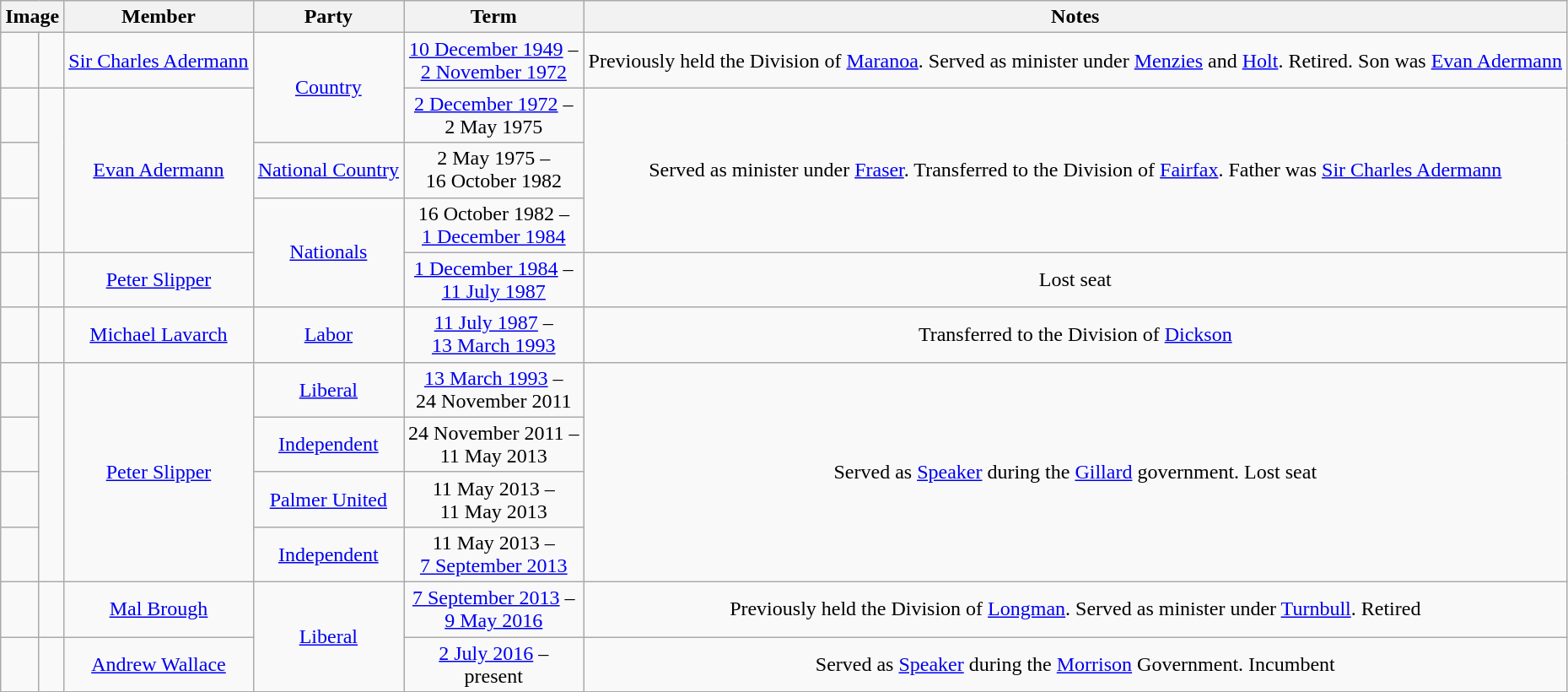<table class=wikitable style="text-align:center">
<tr>
<th colspan=2>Image</th>
<th>Member</th>
<th>Party</th>
<th>Term</th>
<th>Notes</th>
</tr>
<tr>
<td> </td>
<td></td>
<td><a href='#'>Sir Charles Adermann</a><br></td>
<td rowspan="2"><a href='#'>Country</a></td>
<td nowrap><a href='#'>10 December 1949</a> –<br><a href='#'>2 November 1972</a></td>
<td>Previously held the Division of <a href='#'>Maranoa</a>. Served as minister under <a href='#'>Menzies</a> and <a href='#'>Holt</a>. Retired. Son was <a href='#'>Evan Adermann</a></td>
</tr>
<tr>
<td> </td>
<td rowspan=3></td>
<td rowspan=3><a href='#'>Evan Adermann</a><br></td>
<td nowrap><a href='#'>2 December 1972</a> –<br>2 May 1975</td>
<td rowspan=3>Served as minister under <a href='#'>Fraser</a>. Transferred to the Division of <a href='#'>Fairfax</a>. Father was <a href='#'>Sir Charles Adermann</a></td>
</tr>
<tr>
<td> </td>
<td><a href='#'>National Country</a></td>
<td nowrap>2 May 1975 –<br>16 October 1982</td>
</tr>
<tr>
<td> </td>
<td rowspan="2"><a href='#'>Nationals</a></td>
<td nowrap>16 October 1982 –<br><a href='#'>1 December 1984</a></td>
</tr>
<tr>
<td> </td>
<td></td>
<td><a href='#'>Peter Slipper</a><br></td>
<td nowrap><a href='#'>1 December 1984</a> –<br><a href='#'>11 July 1987</a></td>
<td>Lost seat</td>
</tr>
<tr>
<td> </td>
<td></td>
<td><a href='#'>Michael Lavarch</a><br></td>
<td><a href='#'>Labor</a></td>
<td nowrap><a href='#'>11 July 1987</a> –<br><a href='#'>13 March 1993</a></td>
<td>Transferred to the Division of <a href='#'>Dickson</a></td>
</tr>
<tr>
<td> </td>
<td rowspan=4></td>
<td rowspan=4><a href='#'>Peter Slipper</a><br></td>
<td><a href='#'>Liberal</a></td>
<td nowrap><a href='#'>13 March 1993</a> –<br>24 November 2011</td>
<td rowspan=4>Served as <a href='#'>Speaker</a> during the <a href='#'>Gillard</a> government. Lost seat</td>
</tr>
<tr>
<td> </td>
<td nowrap><a href='#'>Independent</a></td>
<td nowrap>24 November 2011 –<br>11 May 2013</td>
</tr>
<tr>
<td> </td>
<td nowrap><a href='#'>Palmer United</a></td>
<td nowrap>11 May 2013 –<br>11 May 2013</td>
</tr>
<tr>
<td> </td>
<td nowrap><a href='#'>Independent</a></td>
<td nowrap>11 May 2013 –<br><a href='#'>7 September 2013</a></td>
</tr>
<tr>
<td> </td>
<td></td>
<td><a href='#'>Mal Brough</a><br></td>
<td rowspan="2"><a href='#'>Liberal</a></td>
<td nowrap><a href='#'>7 September 2013</a> –<br><a href='#'>9 May 2016</a></td>
<td>Previously held the Division of <a href='#'>Longman</a>. Served as minister under <a href='#'>Turnbull</a>. Retired</td>
</tr>
<tr>
<td> </td>
<td></td>
<td><a href='#'>Andrew Wallace</a><br></td>
<td nowrap><a href='#'>2 July 2016</a> –<br>present</td>
<td>Served as <a href='#'>Speaker</a> during the <a href='#'>Morrison</a> Government. Incumbent</td>
</tr>
</table>
